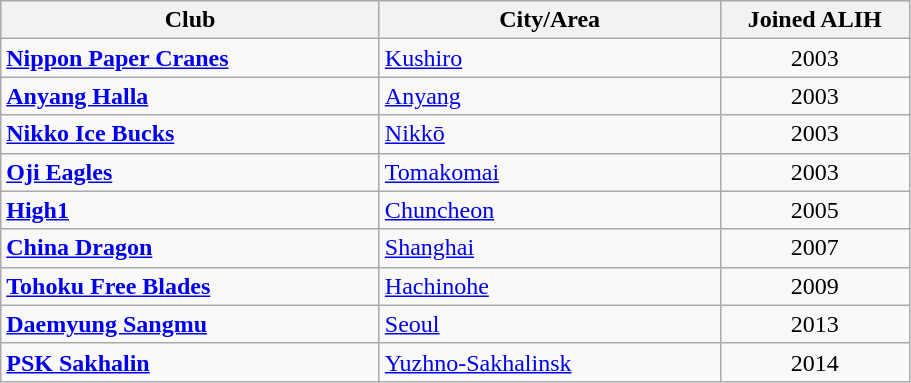<table class="wikitable" style="width:48%; text-align:left">
<tr>
<th style="width:20%"  align=left>Club</th>
<th style="width:18%">City/Area</th>
<th style="width:10%">Joined ALIH</th>
</tr>
<tr>
<td><strong><a href='#'>Nippon Paper Cranes</a></strong></td>
<td> <a href='#'>Kushiro</a></td>
<td align=center>2003</td>
</tr>
<tr>
<td><strong><a href='#'>Anyang Halla</a></strong></td>
<td> <a href='#'>Anyang</a></td>
<td align=center>2003</td>
</tr>
<tr>
<td><strong><a href='#'>Nikko Ice Bucks</a></strong></td>
<td> <a href='#'>Nikkō</a></td>
<td align=center>2003</td>
</tr>
<tr>
<td><strong><a href='#'>Oji Eagles</a></strong></td>
<td> <a href='#'>Tomakomai</a></td>
<td align=center>2003</td>
</tr>
<tr>
<td><strong><a href='#'>High1</a></strong></td>
<td> <a href='#'>Chuncheon</a></td>
<td align=center>2005</td>
</tr>
<tr>
<td><strong><a href='#'>China Dragon</a></strong></td>
<td> <a href='#'>Shanghai</a></td>
<td align=center>2007</td>
</tr>
<tr>
<td><strong> <a href='#'>Tohoku Free Blades</a></strong></td>
<td> <a href='#'>Hachinohe</a></td>
<td align=center>2009</td>
</tr>
<tr>
<td><strong><a href='#'>Daemyung Sangmu</a></strong></td>
<td> <a href='#'>Seoul</a></td>
<td align=center>2013</td>
</tr>
<tr>
<td><strong><a href='#'>PSK Sakhalin</a></strong></td>
<td> <a href='#'>Yuzhno-Sakhalinsk</a></td>
<td align=center>2014</td>
</tr>
</table>
